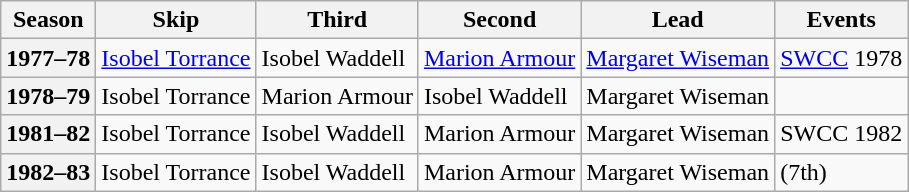<table class="wikitable">
<tr>
<th scope="col">Season</th>
<th scope="col">Skip</th>
<th scope="col">Third</th>
<th scope="col">Second</th>
<th scope="col">Lead</th>
<th scope="col">Events</th>
</tr>
<tr>
<th scope="row">1977–78</th>
<td><a href='#'>Isobel Torrance</a></td>
<td>Isobel Waddell</td>
<td><a href='#'>Marion Armour</a></td>
<td><a href='#'>Margaret Wiseman</a></td>
<td><a href='#'>SWCC</a> 1978 </td>
</tr>
<tr>
<th scope="row">1978–79</th>
<td>Isobel Torrance</td>
<td>Marion Armour</td>
<td>Isobel Waddell</td>
<td>Margaret Wiseman</td>
<td> </td>
</tr>
<tr>
<th scope="row">1981–82</th>
<td>Isobel Torrance</td>
<td>Isobel Waddell</td>
<td>Marion Armour</td>
<td>Margaret Wiseman</td>
<td>SWCC 1982 <br> </td>
</tr>
<tr>
<th scope="row">1982–83</th>
<td>Isobel Torrance</td>
<td>Isobel Waddell</td>
<td>Marion Armour</td>
<td>Margaret Wiseman</td>
<td> (7th)</td>
</tr>
</table>
